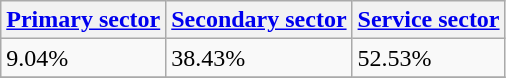<table class="wikitable" border="1">
<tr>
<th><a href='#'>Primary sector</a></th>
<th><a href='#'>Secondary sector</a></th>
<th><a href='#'>Service sector</a></th>
</tr>
<tr>
<td>9.04%</td>
<td>38.43%</td>
<td>52.53%</td>
</tr>
<tr>
</tr>
</table>
